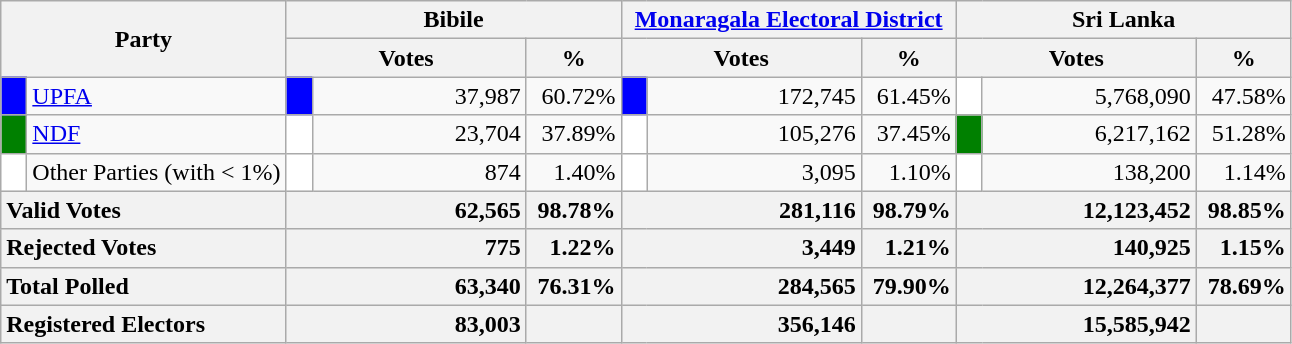<table class="wikitable">
<tr>
<th colspan="2" width="144px"rowspan="2">Party</th>
<th colspan="3" width="216px">Bibile</th>
<th colspan="3" width="216px"><a href='#'>Monaragala Electoral District</a></th>
<th colspan="3" width="216px">Sri Lanka</th>
</tr>
<tr>
<th colspan="2" width="144px">Votes</th>
<th>%</th>
<th colspan="2" width="144px">Votes</th>
<th>%</th>
<th colspan="2" width="144px">Votes</th>
<th>%</th>
</tr>
<tr>
<td style="background-color:blue;" width="10px"></td>
<td style="text-align:left;"><a href='#'>UPFA</a></td>
<td style="background-color:blue;" width="10px"></td>
<td style="text-align:right;">37,987</td>
<td style="text-align:right;">60.72%</td>
<td style="background-color:blue;" width="10px"></td>
<td style="text-align:right;">172,745</td>
<td style="text-align:right;">61.45%</td>
<td style="background-color:white;" width="10px"></td>
<td style="text-align:right;">5,768,090</td>
<td style="text-align:right;">47.58%</td>
</tr>
<tr>
<td style="background-color:green;" width="10px"></td>
<td style="text-align:left;"><a href='#'>NDF</a></td>
<td style="background-color:white;" width="10px"></td>
<td style="text-align:right;">23,704</td>
<td style="text-align:right;">37.89%</td>
<td style="background-color:white;" width="10px"></td>
<td style="text-align:right;">105,276</td>
<td style="text-align:right;">37.45%</td>
<td style="background-color:green;" width="10px"></td>
<td style="text-align:right;">6,217,162</td>
<td style="text-align:right;">51.28%</td>
</tr>
<tr>
<td style="background-color:white;" width="10px"></td>
<td style="text-align:left;">Other Parties (with < 1%)</td>
<td style="background-color:white;" width="10px"></td>
<td style="text-align:right;">874</td>
<td style="text-align:right;">1.40%</td>
<td style="background-color:white;" width="10px"></td>
<td style="text-align:right;">3,095</td>
<td style="text-align:right;">1.10%</td>
<td style="background-color:white;" width="10px"></td>
<td style="text-align:right;">138,200</td>
<td style="text-align:right;">1.14%</td>
</tr>
<tr>
<th colspan="2" width="144px"style="text-align:left;">Valid Votes</th>
<th style="text-align:right;"colspan="2" width="144px">62,565</th>
<th style="text-align:right;">98.78%</th>
<th style="text-align:right;"colspan="2" width="144px">281,116</th>
<th style="text-align:right;">98.79%</th>
<th style="text-align:right;"colspan="2" width="144px">12,123,452</th>
<th style="text-align:right;">98.85%</th>
</tr>
<tr>
<th colspan="2" width="144px"style="text-align:left;">Rejected Votes</th>
<th style="text-align:right;"colspan="2" width="144px">775</th>
<th style="text-align:right;">1.22%</th>
<th style="text-align:right;"colspan="2" width="144px">3,449</th>
<th style="text-align:right;">1.21%</th>
<th style="text-align:right;"colspan="2" width="144px">140,925</th>
<th style="text-align:right;">1.15%</th>
</tr>
<tr>
<th colspan="2" width="144px"style="text-align:left;">Total Polled</th>
<th style="text-align:right;"colspan="2" width="144px">63,340</th>
<th style="text-align:right;">76.31%</th>
<th style="text-align:right;"colspan="2" width="144px">284,565</th>
<th style="text-align:right;">79.90%</th>
<th style="text-align:right;"colspan="2" width="144px">12,264,377</th>
<th style="text-align:right;">78.69%</th>
</tr>
<tr>
<th colspan="2" width="144px"style="text-align:left;">Registered Electors</th>
<th style="text-align:right;"colspan="2" width="144px">83,003</th>
<th></th>
<th style="text-align:right;"colspan="2" width="144px">356,146</th>
<th></th>
<th style="text-align:right;"colspan="2" width="144px">15,585,942</th>
<th></th>
</tr>
</table>
